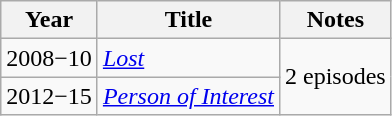<table class="wikitable">
<tr>
<th>Year</th>
<th>Title</th>
<th>Notes</th>
</tr>
<tr>
<td>2008−10</td>
<td><em><a href='#'>Lost</a></em></td>
<td rowspan=2>2 episodes</td>
</tr>
<tr>
<td>2012−15</td>
<td><em><a href='#'>Person of Interest</a></em></td>
</tr>
</table>
